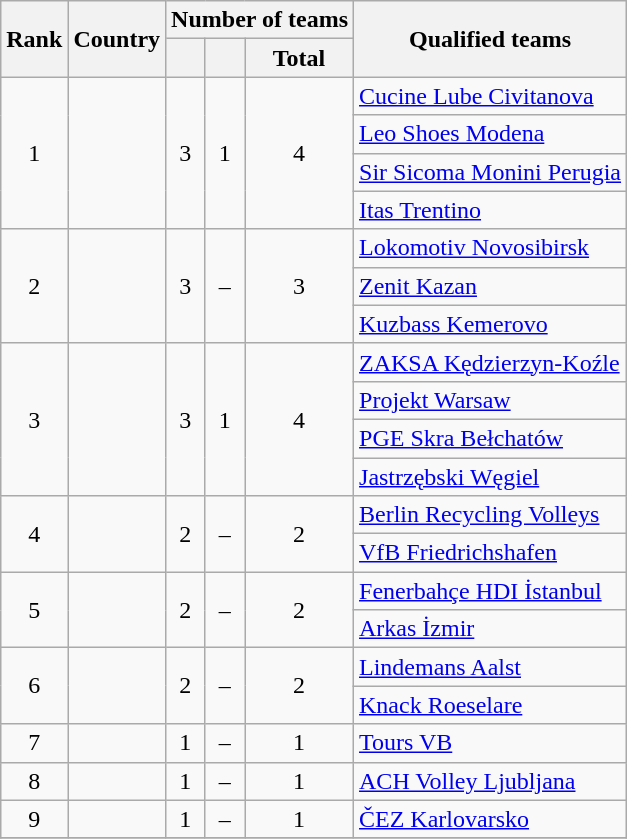<table class="wikitable" style="text-align:left">
<tr>
<th rowspan=2>Rank</th>
<th rowspan=2>Country</th>
<th colspan=3>Number of teams</th>
<th rowspan=2>Qualified teams</th>
</tr>
<tr>
<th></th>
<th></th>
<th>Total</th>
</tr>
<tr>
<td rowspan="4" align="center">1</td>
<td rowspan="4"></td>
<td rowspan="4" align="center">3</td>
<td rowspan="4" align="center">1</td>
<td align="center" rowspan="4">4</td>
<td><a href='#'>Cucine Lube Civitanova</a></td>
</tr>
<tr>
<td><a href='#'>Leo Shoes Modena</a></td>
</tr>
<tr>
<td><a href='#'>Sir Sicoma Monini Perugia</a></td>
</tr>
<tr>
<td><a href='#'>Itas Trentino</a></td>
</tr>
<tr>
<td rowspan="3" align="center">2</td>
<td rowspan="3"></td>
<td rowspan="3" align="center">3</td>
<td rowspan="3" align="center">–</td>
<td align="center" rowspan="3">3</td>
<td><a href='#'>Lokomotiv Novosibirsk</a></td>
</tr>
<tr>
<td><a href='#'>Zenit Kazan</a></td>
</tr>
<tr>
<td><a href='#'>Kuzbass Kemerovo</a></td>
</tr>
<tr>
<td rowspan="4" align="center">3</td>
<td rowspan="4"></td>
<td rowspan="4" align="center">3</td>
<td rowspan="4" align="center">1</td>
<td align="center" rowspan="4">4</td>
<td><a href='#'>ZAKSA Kędzierzyn-Koźle</a></td>
</tr>
<tr>
<td><a href='#'>Projekt Warsaw</a></td>
</tr>
<tr>
<td><a href='#'>PGE Skra Bełchatów</a></td>
</tr>
<tr>
<td><a href='#'>Jastrzębski Węgiel</a></td>
</tr>
<tr>
<td rowspan="2" align="center">4</td>
<td rowspan="2"></td>
<td rowspan="2" align="center">2</td>
<td rowspan="2" align="center">–</td>
<td align="center" rowspan="2">2</td>
<td><a href='#'>Berlin Recycling Volleys</a></td>
</tr>
<tr>
<td><a href='#'>VfB Friedrichshafen</a></td>
</tr>
<tr>
<td rowspan="2" align="center">5</td>
<td rowspan="2"></td>
<td rowspan="2" align="center">2</td>
<td rowspan="2" align="center">–</td>
<td align="center" rowspan="2">2</td>
<td><a href='#'>Fenerbahçe HDI İstanbul</a></td>
</tr>
<tr>
<td><a href='#'>Arkas İzmir</a></td>
</tr>
<tr>
<td rowspan="2" align="center">6</td>
<td rowspan="2"></td>
<td rowspan="2" align="center">2</td>
<td rowspan="2" align="center">–</td>
<td align="center" rowspan="2">2</td>
<td><a href='#'>Lindemans Aalst</a></td>
</tr>
<tr>
<td><a href='#'>Knack Roeselare</a></td>
</tr>
<tr>
<td align="center">7</td>
<td></td>
<td align="center">1</td>
<td align="center">–</td>
<td align="center">1</td>
<td><a href='#'>Tours VB</a></td>
</tr>
<tr>
<td align="center">8</td>
<td></td>
<td align="center">1</td>
<td align="center">–</td>
<td align="center">1</td>
<td><a href='#'>ACH Volley Ljubljana</a></td>
</tr>
<tr>
<td align="center">9</td>
<td></td>
<td align="center">1</td>
<td align="center">–</td>
<td align="center">1</td>
<td><a href='#'>ČEZ Karlovarsko</a></td>
</tr>
<tr>
</tr>
</table>
